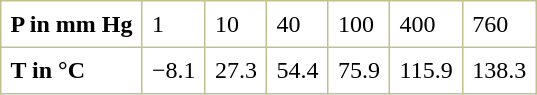<table border="1" cellspacing="0" cellpadding="6" style="margin: 0 0 0 0.5em; background: white; border-collapse: collapse; border-color: #C0C090;">
<tr>
<td><strong>P in mm Hg</strong></td>
<td>1</td>
<td>10</td>
<td>40</td>
<td>100</td>
<td>400</td>
<td>760</td>
</tr>
<tr>
<td><strong>T in °C</strong></td>
<td>−8.1</td>
<td>27.3</td>
<td>54.4</td>
<td>75.9</td>
<td>115.9</td>
<td>138.3</td>
</tr>
</table>
